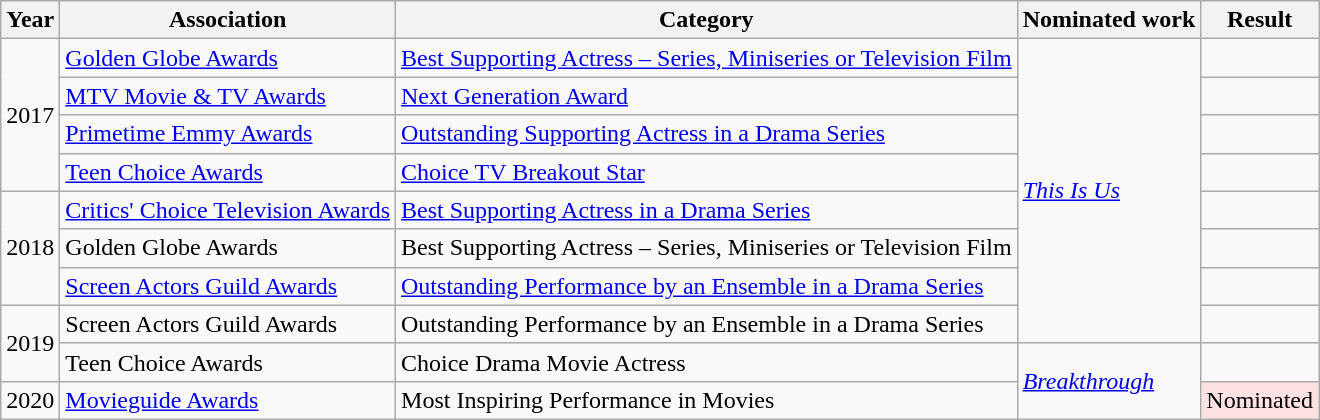<table class="wikitable sortable">
<tr>
<th>Year</th>
<th>Association</th>
<th>Category</th>
<th>Nominated work</th>
<th>Result</th>
</tr>
<tr>
<td rowspan="4">2017</td>
<td><a href='#'>Golden Globe Awards</a></td>
<td><a href='#'>Best Supporting Actress – Series, Miniseries or Television Film</a></td>
<td rowspan="8"><em><a href='#'>This Is Us</a></em></td>
<td></td>
</tr>
<tr>
<td><a href='#'>MTV Movie & TV Awards</a></td>
<td><a href='#'>Next Generation Award</a></td>
<td></td>
</tr>
<tr>
<td><a href='#'>Primetime Emmy Awards</a></td>
<td><a href='#'>Outstanding Supporting Actress in a Drama Series</a></td>
<td></td>
</tr>
<tr>
<td><a href='#'>Teen Choice Awards</a></td>
<td><a href='#'>Choice TV Breakout Star</a></td>
<td></td>
</tr>
<tr>
<td rowspan="3">2018</td>
<td><a href='#'>Critics' Choice Television Awards</a></td>
<td><a href='#'>Best Supporting Actress in a Drama Series</a></td>
<td></td>
</tr>
<tr>
<td>Golden Globe Awards</td>
<td>Best Supporting Actress – Series, Miniseries or Television Film</td>
<td></td>
</tr>
<tr>
<td><a href='#'>Screen Actors Guild Awards</a></td>
<td><a href='#'>Outstanding Performance by an Ensemble in a Drama Series</a></td>
<td></td>
</tr>
<tr>
<td rowspan="2">2019</td>
<td>Screen Actors Guild Awards</td>
<td>Outstanding Performance by an Ensemble in a Drama Series</td>
<td></td>
</tr>
<tr>
<td>Teen Choice Awards</td>
<td>Choice Drama Movie Actress</td>
<td rowspan="2"><em><a href='#'>Breakthrough</a></em></td>
<td></td>
</tr>
<tr>
<td>2020</td>
<td><a href='#'>Movieguide Awards</a></td>
<td>Most Inspiring Performance in Movies</td>
<td style="background: #FFE3E3; color: black; vertical-align: middle; text-align: center; " class="no table-no2 notheme">Nominated</td>
</tr>
</table>
